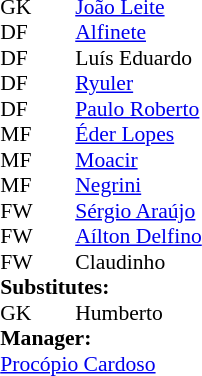<table style="font-size:90%; margin:0.2em auto;" cellspacing="0" cellpadding="0">
<tr>
<th width="25"></th>
<th width="25"></th>
</tr>
<tr>
<td>GK</td>
<td></td>
<td> <a href='#'>João Leite</a></td>
<td></td>
<td></td>
</tr>
<tr>
<td>DF</td>
<td></td>
<td> <a href='#'>Alfinete</a></td>
</tr>
<tr>
<td>DF</td>
<td></td>
<td> Luís Eduardo</td>
</tr>
<tr>
<td>DF</td>
<td></td>
<td> <a href='#'>Ryuler</a></td>
</tr>
<tr>
<td>DF</td>
<td></td>
<td> <a href='#'>Paulo Roberto</a></td>
</tr>
<tr>
<td>MF</td>
<td></td>
<td> <a href='#'>Éder Lopes</a></td>
</tr>
<tr>
<td>MF</td>
<td></td>
<td> <a href='#'>Moacir</a></td>
</tr>
<tr>
<td>MF</td>
<td></td>
<td> <a href='#'>Negrini</a></td>
</tr>
<tr>
<td>FW</td>
<td></td>
<td> <a href='#'>Sérgio Araújo</a></td>
</tr>
<tr>
<td>FW</td>
<td></td>
<td> <a href='#'>Aílton Delfino</a></td>
</tr>
<tr>
<td>FW</td>
<td></td>
<td> Claudinho</td>
</tr>
<tr>
<td colspan=3><strong>Substitutes:</strong></td>
</tr>
<tr>
<td>GK</td>
<td></td>
<td> Humberto</td>
<td></td>
<td></td>
</tr>
<tr>
<td colspan=3><strong>Manager:</strong></td>
</tr>
<tr>
<td colspan=4> <a href='#'>Procópio Cardoso</a></td>
</tr>
</table>
